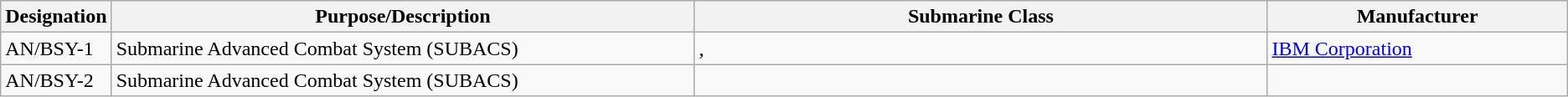<table class="wikitable sortable">
<tr>
<th scope="col">Designation</th>
<th scope="col" style="width: 500px;">Purpose/Description</th>
<th scope="col" style="width: 500px;">Submarine Class</th>
<th scope="col" style="width: 250px;">Manufacturer</th>
</tr>
<tr>
<td>AN/BSY-1</td>
<td>Submarine Advanced Combat System (SUBACS)</td>
<td>,</td>
<td><a href='#'>IBM Corporation</a></td>
</tr>
<tr>
<td>AN/BSY-2</td>
<td>Submarine Advanced Combat System (SUBACS)</td>
<td></td>
<td></td>
</tr>
</table>
